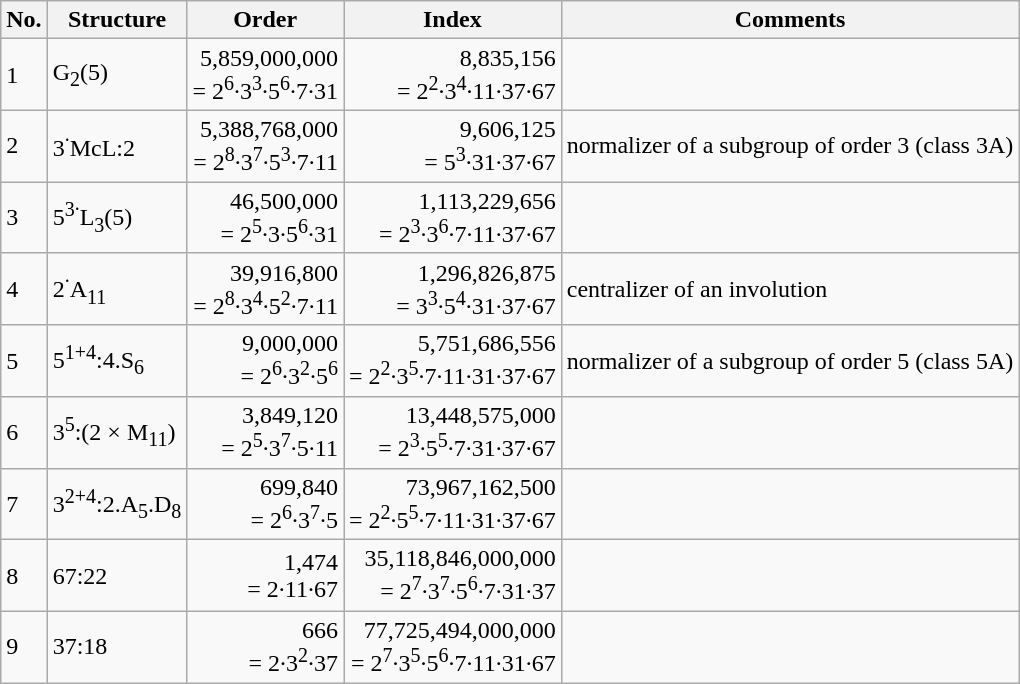<table class="wikitable">
<tr>
<th>No.</th>
<th>Structure</th>
<th>Order</th>
<th>Index</th>
<th>Comments</th>
</tr>
<tr>
<td>1</td>
<td>G<sub>2</sub>(5)</td>
<td align=right>5,859,000,000<br>= 2<sup>6</sup>·3<sup>3</sup>·5<sup>6</sup>·7·31</td>
<td align=right>8,835,156<br>= 2<sup>2</sup>·3<sup>4</sup>·11·37·67</td>
<td></td>
</tr>
<tr>
<td>2</td>
<td>3<sup>·</sup>McL:2</td>
<td align=right>5,388,768,000<br>= 2<sup>8</sup>·3<sup>7</sup>·5<sup>3</sup>·7·11</td>
<td align=right>9,606,125<br>= 5<sup>3</sup>·31·37·67</td>
<td>normalizer of a subgroup of order 3 (class 3A)</td>
</tr>
<tr>
<td>3</td>
<td>5<sup>3·</sup>L<sub>3</sub>(5)</td>
<td align=right>46,500,000<br>= 2<sup>5</sup>·3·5<sup>6</sup>·31</td>
<td align=right>1,113,229,656<br>= 2<sup>3</sup>·3<sup>6</sup>·7·11·37·67</td>
<td></td>
</tr>
<tr>
<td>4</td>
<td>2<sup>·</sup>A<sub>11</sub></td>
<td align=right>39,916,800<br>= 2<sup>8</sup>·3<sup>4</sup>·5<sup>2</sup>·7·11</td>
<td align=right>1,296,826,875<br>= 3<sup>3</sup>·5<sup>4</sup>·31·37·67</td>
<td>centralizer of an involution</td>
</tr>
<tr>
<td>5</td>
<td>5<sup>1+4</sup>:4.S<sub>6</sub></td>
<td align=right>9,000,000<br>= 2<sup>6</sup>·3<sup>2</sup>·5<sup>6</sup></td>
<td align=right>5,751,686,556<br>= 2<sup>2</sup>·3<sup>5</sup>·7·11·31·37·67</td>
<td>normalizer of a subgroup of order 5 (class 5A)</td>
</tr>
<tr>
<td>6</td>
<td>3<sup>5</sup>:(2 × M<sub>11</sub>)</td>
<td align=right>3,849,120<br>= 2<sup>5</sup>·3<sup>7</sup>·5·11</td>
<td align=right>13,448,575,000<br>= 2<sup>3</sup>·5<sup>5</sup>·7·31·37·67</td>
<td></td>
</tr>
<tr>
<td>7</td>
<td>3<sup>2+4</sup>:2.A<sub>5</sub>.D<sub>8</sub></td>
<td align=right>699,840<br>= 2<sup>6</sup>·3<sup>7</sup>·5</td>
<td align=right>73,967,162,500<br>= 2<sup>2</sup>·5<sup>5</sup>·7·11·31·37·67</td>
<td></td>
</tr>
<tr>
<td>8</td>
<td>67:22</td>
<td align=right>1,474<br>= 2·11·67</td>
<td align=right>35,118,846,000,000<br>= 2<sup>7</sup>·3<sup>7</sup>·5<sup>6</sup>·7·31·37</td>
<td></td>
</tr>
<tr>
<td>9</td>
<td>37:18</td>
<td align=right>666<br>= 2·3<sup>2</sup>·37</td>
<td align=right>77,725,494,000,000<br>= 2<sup>7</sup>·3<sup>5</sup>·5<sup>6</sup>·7·11·31·67</td>
<td></td>
</tr>
</table>
